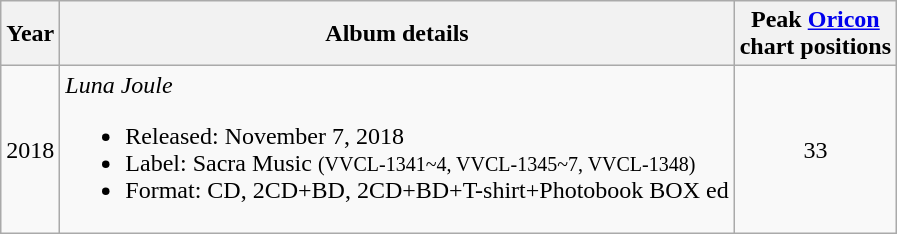<table class="wikitable">
<tr>
<th>Year</th>
<th>Album details</th>
<th colspan="1">Peak <a href='#'>Oricon</a><br> chart positions</th>
</tr>
<tr>
<td>2018</td>
<td><em>Luna Joule</em><br><ul><li>Released: November 7, 2018</li><li>Label: Sacra Music <small> (VVCL-1341~4, VVCL-1345~7, VVCL-1348)</small></li><li>Format: CD, 2CD+BD, 2CD+BD+T-shirt+Photobook BOX ed</li></ul></td>
<td align="center">33</td>
</tr>
</table>
